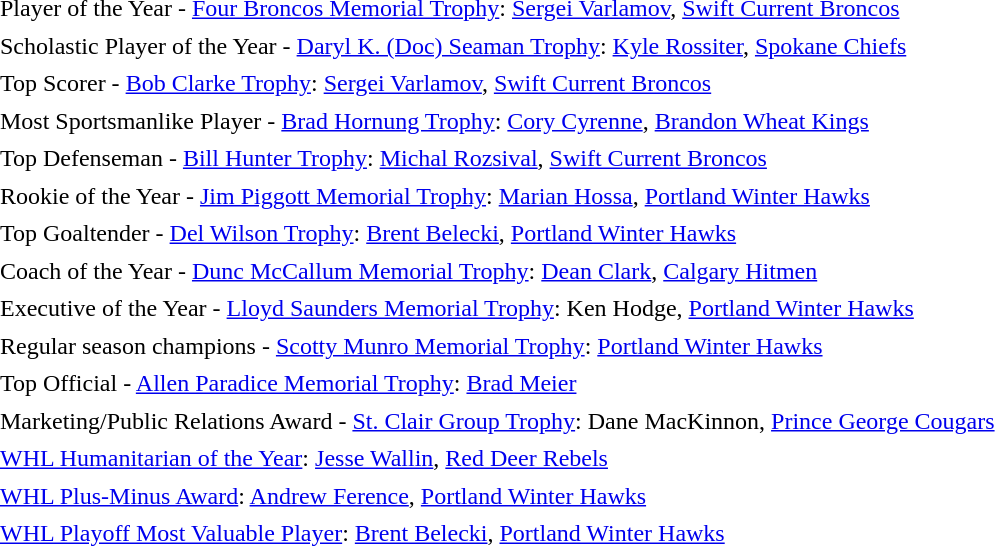<table cellpadding="3" cellspacing="1">
<tr>
<td>Player of the Year - <a href='#'>Four Broncos Memorial Trophy</a>: <a href='#'>Sergei Varlamov</a>, <a href='#'>Swift Current Broncos</a></td>
</tr>
<tr>
<td>Scholastic Player of the Year - <a href='#'>Daryl K. (Doc) Seaman Trophy</a>: <a href='#'>Kyle Rossiter</a>, <a href='#'>Spokane Chiefs</a></td>
</tr>
<tr>
<td>Top Scorer - <a href='#'>Bob Clarke Trophy</a>: <a href='#'>Sergei Varlamov</a>, <a href='#'>Swift Current Broncos</a></td>
</tr>
<tr>
<td>Most Sportsmanlike Player - <a href='#'>Brad Hornung Trophy</a>: <a href='#'>Cory Cyrenne</a>, <a href='#'>Brandon Wheat Kings</a></td>
</tr>
<tr>
<td>Top Defenseman - <a href='#'>Bill Hunter Trophy</a>: <a href='#'>Michal Rozsival</a>, <a href='#'>Swift Current Broncos</a></td>
</tr>
<tr>
<td>Rookie of the Year - <a href='#'>Jim Piggott Memorial Trophy</a>: <a href='#'>Marian Hossa</a>, <a href='#'>Portland Winter Hawks</a></td>
</tr>
<tr>
<td>Top Goaltender - <a href='#'>Del Wilson Trophy</a>: <a href='#'>Brent Belecki</a>, <a href='#'>Portland Winter Hawks</a></td>
</tr>
<tr>
<td>Coach of the Year - <a href='#'>Dunc McCallum Memorial Trophy</a>: <a href='#'>Dean Clark</a>, <a href='#'>Calgary Hitmen</a></td>
</tr>
<tr>
<td>Executive of the Year - <a href='#'>Lloyd Saunders Memorial Trophy</a>: Ken Hodge, <a href='#'>Portland Winter Hawks</a></td>
</tr>
<tr>
<td>Regular season champions - <a href='#'>Scotty Munro Memorial Trophy</a>: <a href='#'>Portland Winter Hawks</a></td>
</tr>
<tr>
<td>Top Official - <a href='#'>Allen Paradice Memorial Trophy</a>: <a href='#'>Brad Meier</a></td>
</tr>
<tr>
<td>Marketing/Public Relations Award - <a href='#'>St. Clair Group Trophy</a>: Dane MacKinnon, <a href='#'>Prince George Cougars</a></td>
</tr>
<tr>
<td><a href='#'>WHL Humanitarian of the Year</a>: <a href='#'>Jesse Wallin</a>, <a href='#'>Red Deer Rebels</a></td>
</tr>
<tr>
<td><a href='#'>WHL Plus-Minus Award</a>: <a href='#'>Andrew Ference</a>, <a href='#'>Portland Winter Hawks</a></td>
</tr>
<tr>
<td><a href='#'>WHL Playoff Most Valuable Player</a>: <a href='#'>Brent Belecki</a>, <a href='#'>Portland Winter Hawks</a></td>
</tr>
</table>
